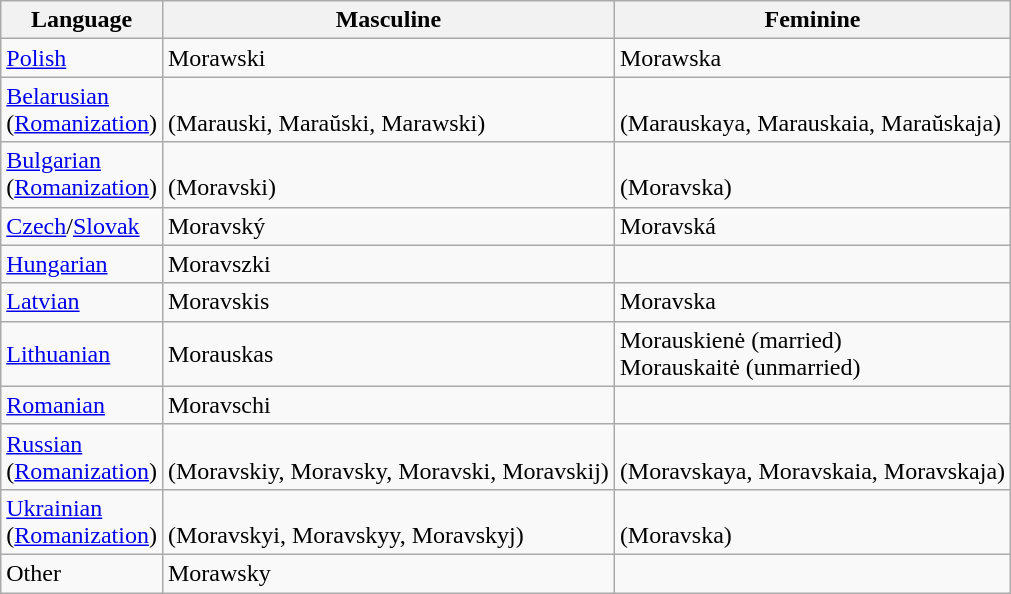<table class="wikitable">
<tr>
<th>Language</th>
<th>Masculine</th>
<th>Feminine</th>
</tr>
<tr>
<td><a href='#'>Polish</a></td>
<td>Morawski</td>
<td>Morawska</td>
</tr>
<tr>
<td><a href='#'>Belarusian</a> <br>(<a href='#'>Romanization</a>)</td>
<td><br>(Marauski, Maraŭski, Marawski)</td>
<td><br> (Marauskaya, Marauskaia, Maraŭskaja)</td>
</tr>
<tr>
<td><a href='#'>Bulgarian</a> <br>(<a href='#'>Romanization</a>)</td>
<td><br>(Moravski)</td>
<td><br>(Moravska)</td>
</tr>
<tr>
<td><a href='#'>Czech</a>/<a href='#'>Slovak</a></td>
<td>Moravský</td>
<td>Moravská</td>
</tr>
<tr>
<td><a href='#'>Hungarian</a></td>
<td>Moravszki</td>
<td></td>
</tr>
<tr>
<td><a href='#'>Latvian</a></td>
<td>Moravskis</td>
<td>Moravska</td>
</tr>
<tr>
<td><a href='#'>Lithuanian</a></td>
<td>Morauskas</td>
<td>Morauskienė (married)<br> Morauskaitė (unmarried)</td>
</tr>
<tr>
<td><a href='#'>Romanian</a></td>
<td>Moravschi</td>
<td></td>
</tr>
<tr>
<td><a href='#'>Russian</a> <br>(<a href='#'>Romanization</a>)</td>
<td><br> (Moravskiy, Moravsky, Moravski, Moravskij)</td>
<td><br> (Moravskaya, Moravskaia, Moravskaja)</td>
</tr>
<tr>
<td><a href='#'>Ukrainian</a> <br>(<a href='#'>Romanization</a>)</td>
<td><br> (Moravskyi, Moravskyy, Moravskyj)</td>
<td><br> (Moravska)</td>
</tr>
<tr>
<td>Other</td>
<td>Morawsky</td>
<td></td>
</tr>
</table>
